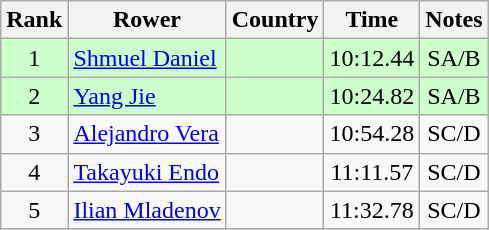<table class="wikitable" style="text-align:center">
<tr>
<th>Rank</th>
<th>Rower</th>
<th>Country</th>
<th>Time</th>
<th>Notes</th>
</tr>
<tr bgcolor=ccffcc>
<td>1</td>
<td align="left"><a href='#'>Shmuel Daniel</a></td>
<td align="left"></td>
<td>10:12.44</td>
<td>SA/B</td>
</tr>
<tr bgcolor=ccffcc>
<td>2</td>
<td align="left"><a href='#'>Yang Jie</a></td>
<td align="left"></td>
<td>10:24.82</td>
<td>SA/B</td>
</tr>
<tr>
<td>3</td>
<td align="left"><a href='#'>Alejandro Vera</a></td>
<td align="left"></td>
<td>10:54.28</td>
<td>SC/D</td>
</tr>
<tr>
<td>4</td>
<td align="left"><a href='#'>Takayuki Endo</a></td>
<td align="left"></td>
<td>11:11.57</td>
<td>SC/D</td>
</tr>
<tr>
<td>5</td>
<td align="left"><a href='#'>Ilian Mladenov</a></td>
<td align="left"></td>
<td>11:32.78</td>
<td>SC/D</td>
</tr>
</table>
